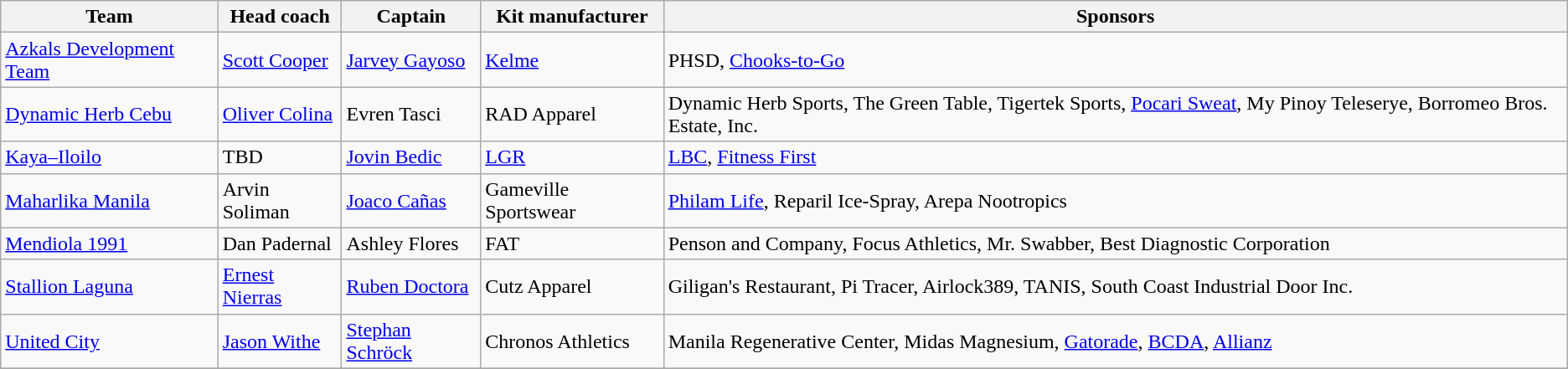<table class="wikitable sortable">
<tr>
<th>Team</th>
<th>Head coach</th>
<th>Captain</th>
<th>Kit manufacturer</th>
<th>Sponsors</th>
</tr>
<tr>
<td><a href='#'>Azkals Development Team</a></td>
<td> <a href='#'>Scott Cooper</a></td>
<td> <a href='#'>Jarvey Gayoso</a></td>
<td> <a href='#'>Kelme</a></td>
<td>PHSD, <a href='#'>Chooks-to-Go</a></td>
</tr>
<tr>
<td><a href='#'>Dynamic Herb Cebu</a></td>
<td> <a href='#'>Oliver Colina</a></td>
<td> Evren Tasci</td>
<td> RAD Apparel</td>
<td>Dynamic Herb Sports, The Green Table, Tigertek Sports, <a href='#'>Pocari Sweat</a>, My Pinoy Teleserye, Borromeo Bros. Estate, Inc.</td>
</tr>
<tr>
<td><a href='#'>Kaya–Iloilo</a></td>
<td>TBD</td>
<td> <a href='#'>Jovin Bedic</a></td>
<td> <a href='#'>LGR</a></td>
<td><a href='#'>LBC</a>, <a href='#'>Fitness First</a></td>
</tr>
<tr>
<td><a href='#'>Maharlika Manila</a></td>
<td> Arvin Soliman</td>
<td> <a href='#'>Joaco Cañas</a></td>
<td> Gameville Sportswear</td>
<td><a href='#'>Philam Life</a>, Reparil Ice-Spray, Arepa Nootropics</td>
</tr>
<tr>
<td><a href='#'>Mendiola 1991</a></td>
<td> Dan Padernal</td>
<td> Ashley Flores</td>
<td> FAT</td>
<td>Penson and Company, Focus Athletics, Mr. Swabber, Best Diagnostic Corporation</td>
</tr>
<tr>
<td><a href='#'>Stallion Laguna</a></td>
<td> <a href='#'>Ernest Nierras</a></td>
<td> <a href='#'>Ruben Doctora</a></td>
<td> Cutz Apparel</td>
<td>Giligan's Restaurant, Pi Tracer, Airlock389, TANIS, South Coast Industrial Door Inc.</td>
</tr>
<tr>
<td><a href='#'>United City</a></td>
<td> <a href='#'>Jason Withe</a></td>
<td> <a href='#'>Stephan Schröck</a></td>
<td> Chronos Athletics</td>
<td>Manila Regenerative Center, Midas Magnesium, <a href='#'>Gatorade</a>, <a href='#'>BCDA</a>, <a href='#'>Allianz</a></td>
</tr>
<tr>
</tr>
</table>
